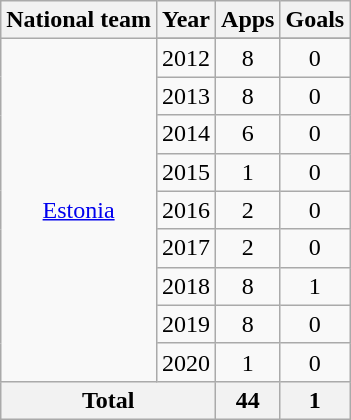<table class="wikitable" style="text-align:center;">
<tr>
<th>National team</th>
<th>Year</th>
<th>Apps</th>
<th>Goals</th>
</tr>
<tr>
<td rowspan=10><a href='#'>Estonia</a></td>
</tr>
<tr>
<td>2012</td>
<td>8</td>
<td>0</td>
</tr>
<tr>
<td>2013</td>
<td>8</td>
<td>0</td>
</tr>
<tr>
<td>2014</td>
<td>6</td>
<td>0</td>
</tr>
<tr>
<td>2015</td>
<td>1</td>
<td>0</td>
</tr>
<tr>
<td>2016</td>
<td>2</td>
<td>0</td>
</tr>
<tr>
<td>2017</td>
<td>2</td>
<td>0</td>
</tr>
<tr>
<td>2018</td>
<td>8</td>
<td>1</td>
</tr>
<tr>
<td>2019</td>
<td>8</td>
<td>0</td>
</tr>
<tr>
<td>2020</td>
<td>1</td>
<td>0</td>
</tr>
<tr>
<th colspan=2>Total</th>
<th>44</th>
<th>1</th>
</tr>
</table>
